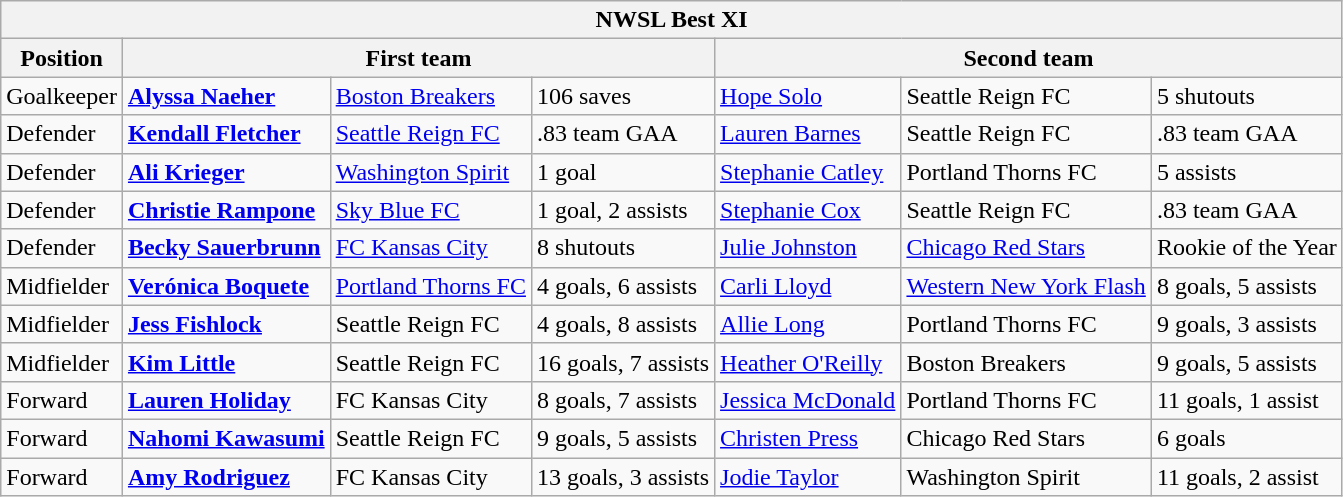<table class="wikitable">
<tr>
<th colspan=7>NWSL Best XI</th>
</tr>
<tr>
<th>Position</th>
<th colspan=3>First team</th>
<th colspan=3>Second team</th>
</tr>
<tr>
<td>Goalkeeper</td>
<td> <strong><a href='#'>Alyssa Naeher</a></strong></td>
<td><a href='#'>Boston Breakers</a></td>
<td>106 saves</td>
<td> <a href='#'>Hope Solo</a></td>
<td>Seattle Reign FC</td>
<td>5 shutouts</td>
</tr>
<tr>
<td>Defender</td>
<td> <strong><a href='#'>Kendall Fletcher</a></strong></td>
<td><a href='#'>Seattle Reign FC</a></td>
<td>.83 team GAA</td>
<td> <a href='#'>Lauren Barnes</a></td>
<td>Seattle Reign FC</td>
<td>.83 team GAA</td>
</tr>
<tr>
<td>Defender</td>
<td> <strong><a href='#'>Ali Krieger</a></strong></td>
<td><a href='#'>Washington Spirit</a></td>
<td>1 goal</td>
<td> <a href='#'>Stephanie Catley</a></td>
<td>Portland Thorns FC</td>
<td>5 assists</td>
</tr>
<tr>
<td>Defender</td>
<td> <strong><a href='#'>Christie Rampone</a></strong></td>
<td><a href='#'>Sky Blue FC</a></td>
<td>1 goal, 2 assists</td>
<td> <a href='#'>Stephanie Cox</a></td>
<td>Seattle Reign FC</td>
<td>.83 team GAA</td>
</tr>
<tr>
<td>Defender</td>
<td> <strong><a href='#'>Becky Sauerbrunn</a></strong></td>
<td><a href='#'>FC Kansas City</a></td>
<td>8 shutouts</td>
<td> <a href='#'>Julie Johnston</a></td>
<td><a href='#'>Chicago Red Stars</a></td>
<td>Rookie of the Year</td>
</tr>
<tr>
<td>Midfielder</td>
<td> <strong><a href='#'>Verónica Boquete</a></strong></td>
<td><a href='#'>Portland Thorns FC</a></td>
<td>4 goals, 6 assists</td>
<td> <a href='#'>Carli Lloyd</a></td>
<td><a href='#'>Western New York Flash</a></td>
<td>8 goals, 5 assists</td>
</tr>
<tr>
<td>Midfielder</td>
<td> <strong><a href='#'>Jess Fishlock</a></strong></td>
<td>Seattle Reign FC</td>
<td>4 goals, 8 assists</td>
<td> <a href='#'>Allie Long</a></td>
<td>Portland Thorns FC</td>
<td>9 goals, 3 assists</td>
</tr>
<tr>
<td>Midfielder</td>
<td> <strong><a href='#'>Kim Little</a></strong></td>
<td>Seattle Reign FC</td>
<td>16 goals, 7 assists</td>
<td> <a href='#'>Heather O'Reilly</a></td>
<td>Boston Breakers</td>
<td>9 goals, 5 assists</td>
</tr>
<tr>
<td>Forward</td>
<td> <strong><a href='#'>Lauren Holiday</a></strong></td>
<td>FC Kansas City</td>
<td>8 goals, 7 assists</td>
<td> <a href='#'>Jessica McDonald</a></td>
<td>Portland Thorns FC</td>
<td>11 goals, 1 assist</td>
</tr>
<tr>
<td>Forward</td>
<td> <strong><a href='#'>Nahomi Kawasumi</a></strong></td>
<td>Seattle Reign FC</td>
<td>9 goals, 5 assists</td>
<td> <a href='#'>Christen Press</a></td>
<td>Chicago Red Stars</td>
<td>6 goals</td>
</tr>
<tr>
<td>Forward</td>
<td> <strong><a href='#'>Amy Rodriguez</a></strong></td>
<td>FC Kansas City</td>
<td>13 goals, 3 assists</td>
<td> <a href='#'>Jodie Taylor</a></td>
<td>Washington Spirit</td>
<td>11 goals, 2 assist</td>
</tr>
</table>
